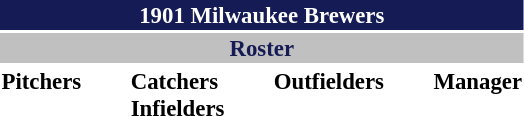<table class="toccolours" style="font-size: 95%;">
<tr>
<th colspan="10" style="background-color: #151B54; color: white; text-align: center;">1901 Milwaukee Brewers</th>
</tr>
<tr>
<td colspan="10" style="background-color: #C0C0C0; color: #151B54; text-align: center;"><strong>Roster</strong></td>
</tr>
<tr>
<td valign="top"><strong>Pitchers</strong><br>




</td>
<td width="25px"></td>
<td valign="top"><strong>Catchers</strong><br>




<strong>Infielders</strong>






</td>
<td width="25px"></td>
<td valign="top"><strong>Outfielders</strong><br>






</td>
<td width="25px"></td>
<td valign="top"><strong>Manager</strong><br></td>
</tr>
</table>
